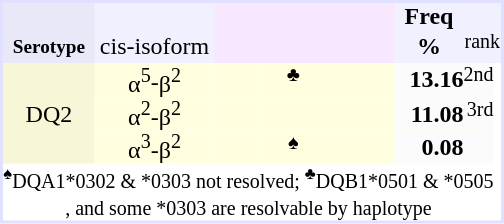<table border="0" cellspacing="0" cellpadding="0" align="right" style="text-align:center; background:#ffffff; margin-left: 2em; border:2px #e0e0ff solid;">
<tr style="background:#f0f0ff">
<th style="background:#e8e8f8"></th>
<th></th>
<th colspan="3" style="background:#f7e7ff"></th>
<th colspan="2">Freq</th>
<td width="15"></td>
<td width="5"></td>
</tr>
<tr style="background:#f0f0ff">
<th style="background:#e8e8f8; font-size:80%">Serotype</th>
<td width="80">cis-isoform</td>
<td width="30" style="background:#f7e7ff"></td>
<th width="45" style="background:#f7e7ff"></th>
<th width="45" style="background:#f7e7ff"></th>
<td colspan="2"><strong>%</strong></td>
<td colspan ="2"><sup>rank</sup></td>
</tr>
<tr style="background:#ffffdf">
<td style="background:#f7f7d7" rowspan="3">DQ2</td>
<td><span>α<sup>5</sup></span>-<span>β<sup>2</sup></span></td>
<td></td>
<td><sup>♣</sup></td>
<td></td>
<th style="background:#fbfbfb" align=right width="30">13.</th>
<th style="background:#fbfbfb" align = left width="15">16</th>
<td style="background:#fbfbfb" align = right><sup>2nd</sup></td>
</tr>
<tr style="background:#ffffdf">
<td><span>α<sup>2</sup></span>-<span>β<sup>2</sup></span></td>
<td></td>
<td></td>
<td></td>
<th style="background:#fbfbfb" align = right>11.</th>
<th style="background:#fbfbfb" align = left>08</th>
<td style="background:#fbfbfb" align = right><sup>3rd</sup></td>
</tr>
<tr style="background:#ffffdf">
<td><span>α<sup>3</sup></span>-<span>β<sup>2</sup></span></td>
<td></td>
<td><sup>♠</sup></td>
<td></td>
<th style="background:#fbfbfb" align = right>0.</th>
<th style="background:#fbfbfb" align = left>08</th>
<td style="background:#fbfbfb" align = right></td>
</tr>
<tr>
<td colspan = 8><small><sup>♠</sup>DQA1*0302 & *0303 not resolved; <sup>♣</sup>DQB1*0501 & *0505<br>, and some *0303 are resolvable by haplotype</small></td>
</tr>
</table>
